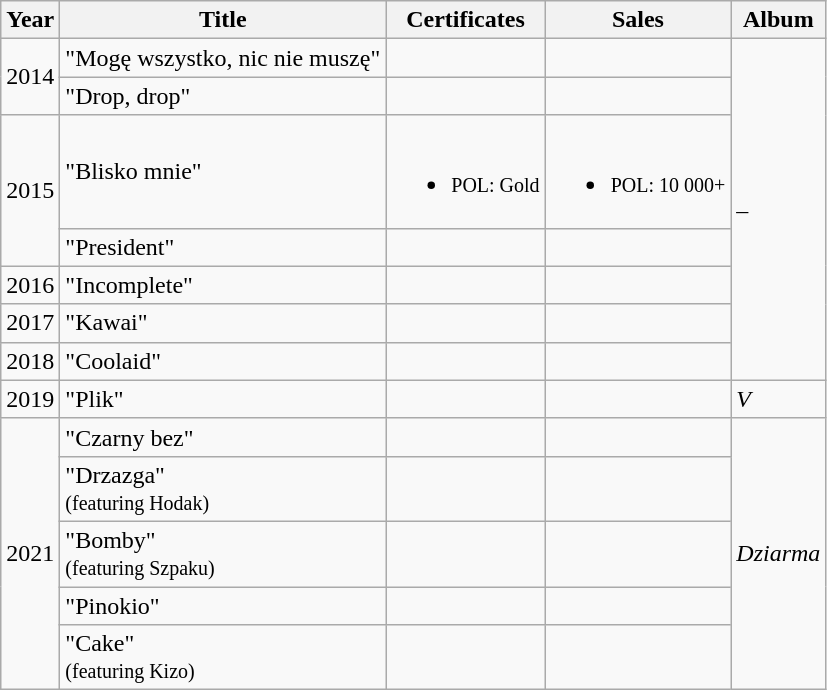<table class="wikitable">
<tr>
<th>Year</th>
<th>Title</th>
<th>Certificates</th>
<th>Sales</th>
<th>Album</th>
</tr>
<tr>
<td rowspan="2">2014</td>
<td>"Mogę wszystko, nic nie muszę"</td>
<td></td>
<td></td>
<td rowspan="7"><em>–</em></td>
</tr>
<tr>
<td>"Drop, drop"</td>
<td></td>
<td></td>
</tr>
<tr>
<td rowspan="2">2015</td>
<td>"Blisko mnie"</td>
<td><br><ul><li><small>POL: Gold</small></li></ul></td>
<td><br><ul><li><small>POL: 10 000+</small></li></ul></td>
</tr>
<tr>
<td>"President"</td>
<td></td>
<td></td>
</tr>
<tr>
<td>2016</td>
<td>"Incomplete"</td>
<td></td>
<td></td>
</tr>
<tr>
<td>2017</td>
<td>"Kawai"</td>
<td></td>
<td></td>
</tr>
<tr>
<td>2018</td>
<td>"Coolaid"</td>
<td></td>
<td></td>
</tr>
<tr>
<td>2019</td>
<td>"Plik"</td>
<td></td>
<td></td>
<td><em>V</em></td>
</tr>
<tr>
<td rowspan="5">2021</td>
<td>"Czarny bez"</td>
<td></td>
<td></td>
<td rowspan="5"><em>Dziarma</em></td>
</tr>
<tr>
<td>"Drzazga"<br><small>(featuring Hodak)</small></td>
<td></td>
<td></td>
</tr>
<tr>
<td>"Bomby"<br><small>(featuring Szpaku)</small></td>
<td></td>
<td></td>
</tr>
<tr>
<td>"Pinokio"</td>
<td></td>
<td></td>
</tr>
<tr>
<td>"Cake"<br><small>(featuring Kizo)</small></td>
<td></td>
<td></td>
</tr>
</table>
